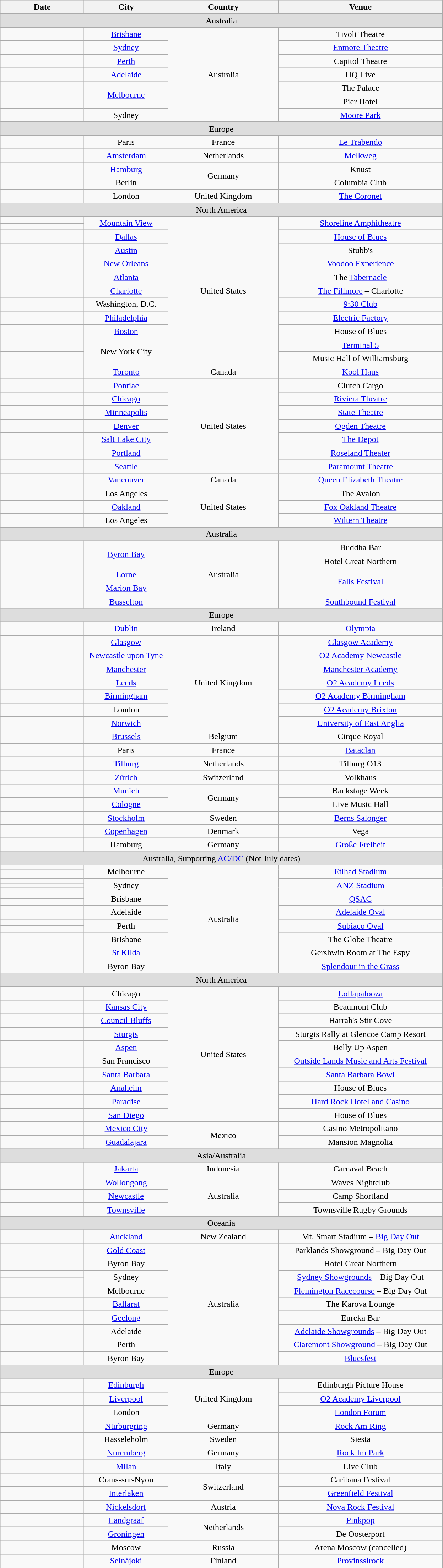<table class="wikitable" style="text-align:center;">
<tr>
<th style="width:150px;">Date</th>
<th style="width:150px;">City</th>
<th style="width:200px;">Country</th>
<th style="width:300px;">Venue</th>
</tr>
<tr style="background:#ddd;">
<td colspan="4">Australia</td>
</tr>
<tr>
<td></td>
<td><a href='#'>Brisbane</a></td>
<td rowspan="7">Australia</td>
<td>Tivoli Theatre</td>
</tr>
<tr>
<td></td>
<td><a href='#'>Sydney</a></td>
<td><a href='#'>Enmore Theatre</a></td>
</tr>
<tr>
<td></td>
<td><a href='#'>Perth</a></td>
<td>Capitol Theatre</td>
</tr>
<tr>
<td></td>
<td><a href='#'>Adelaide</a></td>
<td>HQ Live</td>
</tr>
<tr>
<td></td>
<td rowspan="2"><a href='#'>Melbourne</a></td>
<td>The Palace</td>
</tr>
<tr>
<td></td>
<td>Pier Hotel</td>
</tr>
<tr>
<td></td>
<td>Sydney</td>
<td><a href='#'>Moore Park</a></td>
</tr>
<tr style="background:#ddd;">
<td colspan="4">Europe</td>
</tr>
<tr>
<td></td>
<td>Paris</td>
<td>France</td>
<td><a href='#'>Le Trabendo</a></td>
</tr>
<tr>
<td></td>
<td><a href='#'>Amsterdam</a></td>
<td>Netherlands</td>
<td><a href='#'>Melkweg</a></td>
</tr>
<tr>
<td></td>
<td><a href='#'>Hamburg</a></td>
<td rowspan="2">Germany</td>
<td>Knust</td>
</tr>
<tr>
<td></td>
<td>Berlin</td>
<td>Columbia Club</td>
</tr>
<tr>
<td></td>
<td>London</td>
<td>United Kingdom</td>
<td><a href='#'>The Coronet</a></td>
</tr>
<tr style="background:#ddd;">
<td colspan="4">North America</td>
</tr>
<tr>
<td></td>
<td rowspan="2"><a href='#'>Mountain View</a></td>
<td rowspan="12">United States</td>
<td rowspan="2"><a href='#'>Shoreline Amphitheatre</a></td>
</tr>
<tr>
<td></td>
</tr>
<tr>
<td></td>
<td><a href='#'>Dallas</a></td>
<td><a href='#'>House of Blues</a></td>
</tr>
<tr>
<td></td>
<td><a href='#'>Austin</a></td>
<td>Stubb's</td>
</tr>
<tr>
<td></td>
<td><a href='#'>New Orleans</a></td>
<td><a href='#'>Voodoo Experience</a></td>
</tr>
<tr>
<td></td>
<td><a href='#'>Atlanta</a></td>
<td>The <a href='#'>Tabernacle</a></td>
</tr>
<tr>
<td></td>
<td><a href='#'>Charlotte</a></td>
<td><a href='#'>The Fillmore</a> – Charlotte</td>
</tr>
<tr>
<td></td>
<td>Washington, D.C.</td>
<td><a href='#'>9:30 Club</a></td>
</tr>
<tr>
<td></td>
<td><a href='#'>Philadelphia</a></td>
<td><a href='#'>Electric Factory</a></td>
</tr>
<tr>
<td></td>
<td><a href='#'>Boston</a></td>
<td>House of Blues</td>
</tr>
<tr>
<td></td>
<td rowspan="2">New York City</td>
<td><a href='#'>Terminal 5</a></td>
</tr>
<tr>
<td></td>
<td>Music Hall of Williamsburg</td>
</tr>
<tr>
<td></td>
<td><a href='#'>Toronto</a></td>
<td>Canada</td>
<td><a href='#'>Kool Haus</a></td>
</tr>
<tr>
<td></td>
<td><a href='#'>Pontiac</a></td>
<td rowspan="7">United States</td>
<td>Clutch Cargo</td>
</tr>
<tr>
<td></td>
<td><a href='#'>Chicago</a></td>
<td><a href='#'>Riviera Theatre</a></td>
</tr>
<tr>
<td></td>
<td><a href='#'>Minneapolis</a></td>
<td><a href='#'>State Theatre</a></td>
</tr>
<tr>
<td></td>
<td><a href='#'>Denver</a></td>
<td><a href='#'>Ogden Theatre</a></td>
</tr>
<tr>
<td></td>
<td><a href='#'>Salt Lake City</a></td>
<td><a href='#'>The Depot</a></td>
</tr>
<tr>
<td></td>
<td><a href='#'>Portland</a></td>
<td><a href='#'>Roseland Theater</a></td>
</tr>
<tr>
<td></td>
<td><a href='#'>Seattle</a></td>
<td><a href='#'>Paramount Theatre</a></td>
</tr>
<tr>
<td></td>
<td><a href='#'>Vancouver</a></td>
<td>Canada</td>
<td><a href='#'>Queen Elizabeth Theatre</a></td>
</tr>
<tr>
<td></td>
<td>Los Angeles</td>
<td rowspan="3">United States</td>
<td>The Avalon</td>
</tr>
<tr>
<td></td>
<td><a href='#'>Oakland</a></td>
<td><a href='#'>Fox Oakland Theatre</a></td>
</tr>
<tr>
<td></td>
<td>Los Angeles</td>
<td><a href='#'>Wiltern Theatre</a></td>
</tr>
<tr style="background:#ddd;">
<td colspan="4">Australia</td>
</tr>
<tr>
<td></td>
<td rowspan="2"><a href='#'>Byron Bay</a></td>
<td rowspan="5">Australia</td>
<td>Buddha Bar</td>
</tr>
<tr>
<td></td>
<td>Hotel Great Northern</td>
</tr>
<tr>
<td></td>
<td><a href='#'>Lorne</a></td>
<td rowspan="2"><a href='#'>Falls Festival</a></td>
</tr>
<tr>
<td></td>
<td><a href='#'>Marion Bay</a></td>
</tr>
<tr>
<td></td>
<td><a href='#'>Busselton</a></td>
<td><a href='#'>Southbound Festival</a></td>
</tr>
<tr style="background:#ddd;">
<td colspan="4">Europe</td>
</tr>
<tr>
<td></td>
<td><a href='#'>Dublin</a></td>
<td>Ireland</td>
<td><a href='#'>Olympia</a></td>
</tr>
<tr>
<td></td>
<td><a href='#'>Glasgow</a></td>
<td rowspan="7">United Kingdom</td>
<td><a href='#'>Glasgow Academy</a></td>
</tr>
<tr>
<td></td>
<td><a href='#'>Newcastle upon Tyne</a></td>
<td><a href='#'>O2 Academy Newcastle</a></td>
</tr>
<tr>
<td></td>
<td><a href='#'>Manchester</a></td>
<td><a href='#'>Manchester Academy</a></td>
</tr>
<tr>
<td></td>
<td><a href='#'>Leeds</a></td>
<td><a href='#'>O2 Academy Leeds</a></td>
</tr>
<tr>
<td></td>
<td><a href='#'>Birmingham</a></td>
<td><a href='#'>O2 Academy Birmingham</a></td>
</tr>
<tr>
<td></td>
<td>London</td>
<td><a href='#'>O2 Academy Brixton</a></td>
</tr>
<tr>
<td></td>
<td><a href='#'>Norwich</a></td>
<td><a href='#'>University of East Anglia</a></td>
</tr>
<tr>
<td></td>
<td><a href='#'>Brussels</a></td>
<td>Belgium</td>
<td>Cirque Royal</td>
</tr>
<tr>
<td></td>
<td>Paris</td>
<td>France</td>
<td><a href='#'>Bataclan</a></td>
</tr>
<tr>
<td></td>
<td><a href='#'>Tilburg</a></td>
<td>Netherlands</td>
<td>Tilburg O13</td>
</tr>
<tr>
<td></td>
<td><a href='#'>Zürich</a></td>
<td>Switzerland</td>
<td>Volkhaus</td>
</tr>
<tr>
<td></td>
<td><a href='#'>Munich</a></td>
<td rowspan="2">Germany</td>
<td>Backstage Week</td>
</tr>
<tr>
<td></td>
<td><a href='#'>Cologne</a></td>
<td>Live Music Hall</td>
</tr>
<tr>
<td></td>
<td><a href='#'>Stockholm</a></td>
<td>Sweden</td>
<td><a href='#'>Berns Salonger</a></td>
</tr>
<tr>
<td></td>
<td><a href='#'>Copenhagen</a></td>
<td>Denmark</td>
<td>Vega</td>
</tr>
<tr>
<td></td>
<td>Hamburg</td>
<td>Germany</td>
<td><a href='#'>Große Freiheit</a></td>
</tr>
<tr style="background:#ddd;">
<td colspan="4">Australia, Supporting <a href='#'>AC/DC</a> (Not July dates)</td>
</tr>
<tr>
<td></td>
<td rowspan="3">Melbourne</td>
<td rowspan="14">Australia</td>
<td rowspan="3"><a href='#'>Etihad Stadium</a></td>
</tr>
<tr>
<td></td>
</tr>
<tr>
<td></td>
</tr>
<tr>
<td></td>
<td rowspan="3">Sydney</td>
<td rowspan="3"><a href='#'>ANZ Stadium</a></td>
</tr>
<tr>
<td></td>
</tr>
<tr>
<td></td>
</tr>
<tr>
<td></td>
<td rowspan="2">Brisbane</td>
<td rowspan="2"><a href='#'>QSAC</a></td>
</tr>
<tr>
<td></td>
</tr>
<tr>
<td></td>
<td>Adelaide</td>
<td><a href='#'>Adelaide Oval</a></td>
</tr>
<tr>
<td></td>
<td rowspan="2">Perth</td>
<td rowspan="2"><a href='#'>Subiaco Oval</a></td>
</tr>
<tr>
<td></td>
</tr>
<tr>
<td></td>
<td>Brisbane</td>
<td>The Globe Theatre</td>
</tr>
<tr>
<td></td>
<td><a href='#'>St Kilda</a></td>
<td>Gershwin Room at The Espy</td>
</tr>
<tr>
<td></td>
<td>Byron Bay</td>
<td><a href='#'>Splendour in the Grass</a></td>
</tr>
<tr style="background:#ddd;">
<td colspan="4">North America</td>
</tr>
<tr>
<td></td>
<td>Chicago</td>
<td rowspan="10">United States</td>
<td><a href='#'>Lollapalooza</a></td>
</tr>
<tr>
<td></td>
<td><a href='#'>Kansas City</a></td>
<td>Beaumont Club</td>
</tr>
<tr>
<td></td>
<td><a href='#'>Council Bluffs</a></td>
<td>Harrah's Stir Cove</td>
</tr>
<tr>
<td></td>
<td><a href='#'>Sturgis</a></td>
<td>Sturgis Rally at Glencoe Camp Resort</td>
</tr>
<tr>
<td></td>
<td><a href='#'>Aspen</a></td>
<td>Belly Up Aspen</td>
</tr>
<tr>
<td></td>
<td>San Francisco</td>
<td><a href='#'>Outside Lands Music and Arts Festival</a></td>
</tr>
<tr>
<td></td>
<td><a href='#'>Santa Barbara</a></td>
<td><a href='#'>Santa Barbara Bowl</a></td>
</tr>
<tr>
<td></td>
<td><a href='#'>Anaheim</a></td>
<td>House of Blues</td>
</tr>
<tr>
<td></td>
<td><a href='#'>Paradise</a></td>
<td><a href='#'>Hard Rock Hotel and Casino</a></td>
</tr>
<tr>
<td></td>
<td><a href='#'>San Diego</a></td>
<td>House of Blues</td>
</tr>
<tr>
<td></td>
<td><a href='#'>Mexico City</a></td>
<td rowspan="2">Mexico</td>
<td>Casino Metropolitano</td>
</tr>
<tr>
<td></td>
<td><a href='#'>Guadalajara</a></td>
<td>Mansion Magnolia</td>
</tr>
<tr style="background:#ddd;">
<td colspan="4">Asia/Australia</td>
</tr>
<tr>
<td></td>
<td><a href='#'>Jakarta</a></td>
<td>Indonesia</td>
<td>Carnaval Beach</td>
</tr>
<tr>
<td></td>
<td><a href='#'>Wollongong</a></td>
<td rowspan="3">Australia</td>
<td>Waves Nightclub</td>
</tr>
<tr>
<td></td>
<td><a href='#'>Newcastle</a></td>
<td>Camp Shortland</td>
</tr>
<tr>
<td></td>
<td><a href='#'>Townsville</a></td>
<td>Townsville Rugby Grounds</td>
</tr>
<tr style="background:#ddd;">
<td colspan="4">Oceania</td>
</tr>
<tr>
<td></td>
<td><a href='#'>Auckland</a></td>
<td>New Zealand</td>
<td>Mt. Smart Stadium – <a href='#'>Big Day Out</a></td>
</tr>
<tr>
<td></td>
<td><a href='#'>Gold Coast</a></td>
<td rowspan="10">Australia</td>
<td>Parklands Showground – Big Day Out</td>
</tr>
<tr>
<td></td>
<td>Byron Bay</td>
<td>Hotel Great Northern</td>
</tr>
<tr>
<td></td>
<td rowspan="2">Sydney</td>
<td rowspan="2"><a href='#'>Sydney Showgrounds</a> – Big Day Out</td>
</tr>
<tr>
<td></td>
</tr>
<tr>
<td></td>
<td>Melbourne</td>
<td><a href='#'>Flemington Racecourse</a> – Big Day Out</td>
</tr>
<tr>
<td></td>
<td><a href='#'>Ballarat</a></td>
<td>The Karova Lounge</td>
</tr>
<tr>
<td></td>
<td><a href='#'>Geelong</a></td>
<td>Eureka Bar</td>
</tr>
<tr>
<td></td>
<td>Adelaide</td>
<td><a href='#'>Adelaide Showgrounds</a> – Big Day Out</td>
</tr>
<tr>
<td></td>
<td>Perth</td>
<td><a href='#'>Claremont Showground</a> – Big Day Out</td>
</tr>
<tr>
<td></td>
<td>Byron Bay</td>
<td><a href='#'>Bluesfest</a></td>
</tr>
<tr style="background:#ddd;">
<td colspan="4">Europe</td>
</tr>
<tr>
<td></td>
<td><a href='#'>Edinburgh</a></td>
<td rowspan="3">United Kingdom</td>
<td>Edinburgh Picture House</td>
</tr>
<tr>
<td></td>
<td><a href='#'>Liverpool</a></td>
<td><a href='#'>O2 Academy Liverpool</a></td>
</tr>
<tr>
<td></td>
<td>London</td>
<td><a href='#'>London Forum</a></td>
</tr>
<tr>
<td></td>
<td><a href='#'>Nürburgring</a></td>
<td>Germany</td>
<td><a href='#'>Rock Am Ring</a></td>
</tr>
<tr>
<td></td>
<td>Hasseleholm</td>
<td>Sweden</td>
<td>Siesta</td>
</tr>
<tr>
<td></td>
<td><a href='#'>Nuremberg</a></td>
<td>Germany</td>
<td><a href='#'>Rock Im Park</a></td>
</tr>
<tr>
<td></td>
<td><a href='#'>Milan</a></td>
<td>Italy</td>
<td>Live Club</td>
</tr>
<tr>
<td></td>
<td>Crans-sur-Nyon</td>
<td rowspan="2">Switzerland</td>
<td>Caribana Festival</td>
</tr>
<tr>
<td></td>
<td><a href='#'>Interlaken</a></td>
<td><a href='#'>Greenfield Festival</a></td>
</tr>
<tr>
<td></td>
<td><a href='#'>Nickelsdorf</a></td>
<td>Austria</td>
<td><a href='#'>Nova Rock Festival</a></td>
</tr>
<tr>
<td></td>
<td><a href='#'>Landgraaf</a></td>
<td rowspan="2">Netherlands</td>
<td><a href='#'>Pinkpop</a></td>
</tr>
<tr>
<td></td>
<td><a href='#'>Groningen</a></td>
<td>De Oosterport</td>
</tr>
<tr>
<td></td>
<td>Moscow</td>
<td>Russia</td>
<td>Arena Moscow (cancelled)</td>
</tr>
<tr>
<td></td>
<td><a href='#'>Seinäjoki</a></td>
<td>Finland</td>
<td><a href='#'>Provinssirock</a></td>
</tr>
</table>
